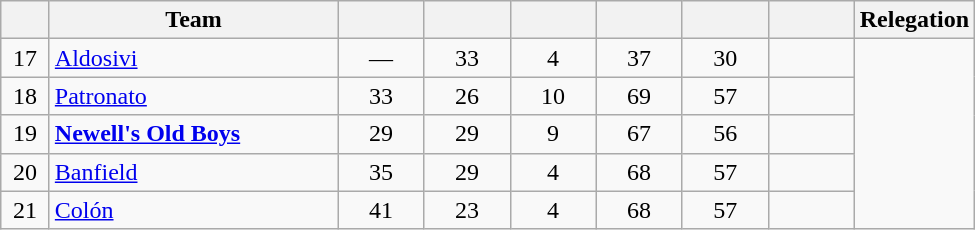<table class="wikitable sortable" style="text-align: center;">
<tr>
<th width=25></th>
<th width=185>Team</th>
<th width=50></th>
<th width=50></th>
<th width=50></th>
<th width=50></th>
<th width=50></th>
<th width=50></th>
<th>Relegation</th>
</tr>
<tr>
<td>17</td>
<td align="left"><a href='#'>Aldosivi</a></td>
<td>—</td>
<td>33</td>
<td>4</td>
<td>37</td>
<td>30</td>
<td><strong></strong></td>
</tr>
<tr>
<td>18</td>
<td align="left"><a href='#'>Patronato</a></td>
<td>33</td>
<td>26</td>
<td>10</td>
<td>69</td>
<td>57</td>
<td><strong></strong></td>
</tr>
<tr>
<td>19</td>
<td align="left"><strong><a href='#'>Newell's Old Boys</a></strong></td>
<td>29</td>
<td>29</td>
<td>9</td>
<td>67</td>
<td>56</td>
<td><strong></strong></td>
</tr>
<tr>
<td>20</td>
<td align="left"><a href='#'>Banfield</a></td>
<td>35</td>
<td>29</td>
<td>4</td>
<td>68</td>
<td>57</td>
<td><strong></strong></td>
</tr>
<tr>
<td>21</td>
<td align="left"><a href='#'>Colón</a></td>
<td>41</td>
<td>23</td>
<td>4</td>
<td>68</td>
<td>57</td>
<td><strong></strong></td>
</tr>
</table>
